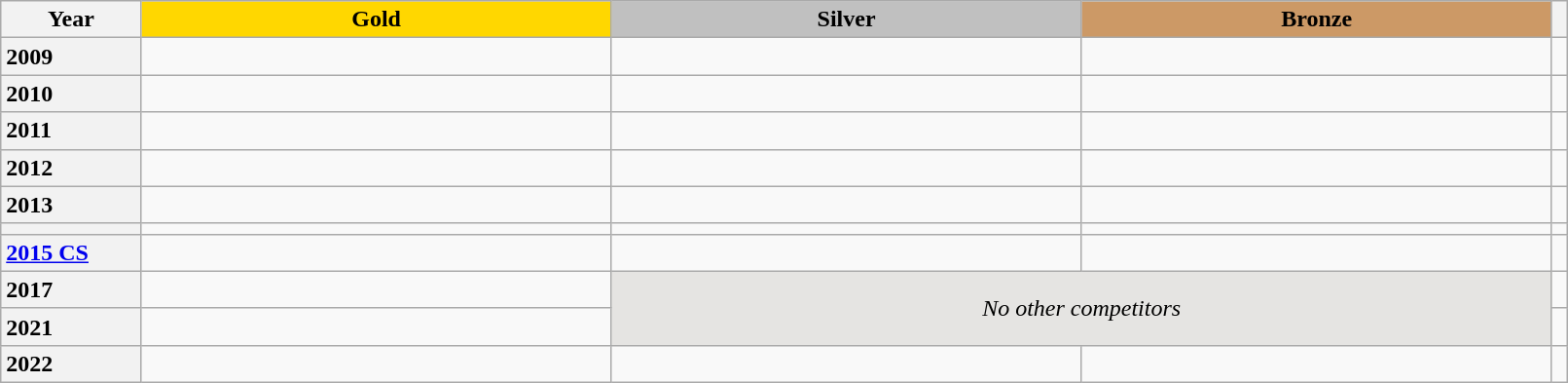<table class="wikitable unsortable" style="text-align:left; width:85%">
<tr>
<th scope="col" style="text-align:center">Year</th>
<td scope="col" style="text-align:center; width:30%; background:gold"><strong>Gold</strong></td>
<td scope="col" style="text-align:center; width:30%; background:silver"><strong>Silver</strong></td>
<td scope="col" style="text-align:center; width:30%; background:#c96"><strong>Bronze</strong></td>
<th scope="col" style="text-align:center"></th>
</tr>
<tr>
<th scope="row" style="text-align:left">2009</th>
<td></td>
<td></td>
<td></td>
<td></td>
</tr>
<tr>
<th scope="row" style="text-align:left">2010</th>
<td></td>
<td></td>
<td></td>
<td></td>
</tr>
<tr>
<th scope="row" style="text-align:left">2011</th>
<td></td>
<td></td>
<td></td>
<td></td>
</tr>
<tr>
<th scope="row" style="text-align:left">2012</th>
<td></td>
<td></td>
<td></td>
<td></td>
</tr>
<tr>
<th scope="row" style="text-align:left">2013</th>
<td></td>
<td></td>
<td></td>
<td></td>
</tr>
<tr>
<th scope="row" style="text-align:left"></th>
<td></td>
<td></td>
<td></td>
<td></td>
</tr>
<tr>
<th scope="row" style="text-align:left"><a href='#'>2015 CS</a></th>
<td></td>
<td></td>
<td></td>
<td></td>
</tr>
<tr>
<th scope="row" style="text-align:left">2017</th>
<td></td>
<td colspan="2" rowspan="2" style="text-align:center" bgcolor="e5e4e2"><em>No other competitors</em></td>
<td></td>
</tr>
<tr>
<th scope="row" style="text-align:left">2021</th>
<td></td>
<td></td>
</tr>
<tr>
<th scope="row" style="text-align:left">2022</th>
<td></td>
<td></td>
<td></td>
</tr>
</table>
